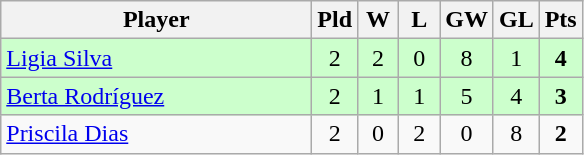<table class="wikitable" style="text-align:center">
<tr>
<th width=200>Player</th>
<th width=20>Pld</th>
<th width=20>W</th>
<th width=20>L</th>
<th width=20>GW</th>
<th width=20>GL</th>
<th width=20>Pts</th>
</tr>
<tr bgcolor="ccffcc">
<td style="text-align:left;"> <a href='#'>Ligia Silva</a></td>
<td>2</td>
<td>2</td>
<td>0</td>
<td>8</td>
<td>1</td>
<td><strong>4</strong></td>
</tr>
<tr bgcolor="ccffcc">
<td style="text-align:left;"> <a href='#'>Berta Rodríguez</a></td>
<td>2</td>
<td>1</td>
<td>1</td>
<td>5</td>
<td>4</td>
<td><strong>3</strong></td>
</tr>
<tr>
<td style="text-align:left;"> <a href='#'>Priscila Dias</a></td>
<td>2</td>
<td>0</td>
<td>2</td>
<td>0</td>
<td>8</td>
<td><strong>2</strong></td>
</tr>
</table>
